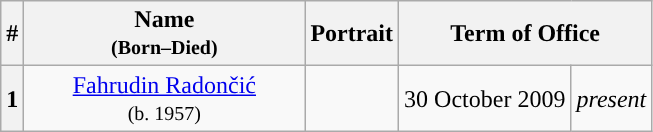<table class="wikitable" style="text-align:center">
<tr ->
<th>#</th>
<th width=180>Name<br><small>(Born–Died)</small></th>
<th>Portrait</th>
<th colspan=2>Term of Office</th>
</tr>
<tr ->
<th align=center style="background: ">1</th>
<td><a href='#'>Fahrudin Radončić</a><br><small>(b. 1957)</small></td>
<td></td>
<td>30 October 2009</td>
<td><em>present</em></td>
</tr>
</table>
